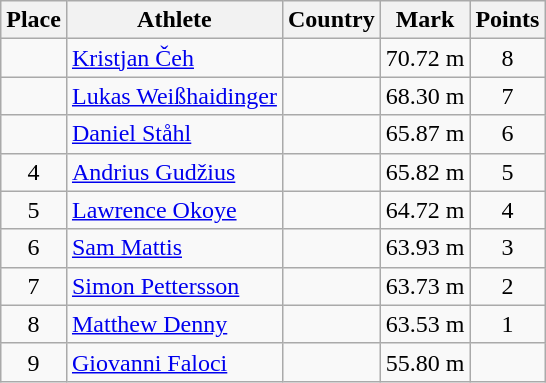<table class="wikitable">
<tr>
<th>Place</th>
<th>Athlete</th>
<th>Country</th>
<th>Mark</th>
<th>Points</th>
</tr>
<tr>
<td align=center></td>
<td><a href='#'>Kristjan Čeh</a></td>
<td></td>
<td>70.72 m</td>
<td align=center>8</td>
</tr>
<tr>
<td align=center></td>
<td><a href='#'>Lukas Weißhaidinger</a></td>
<td></td>
<td>68.30 m</td>
<td align=center>7</td>
</tr>
<tr>
<td align=center></td>
<td><a href='#'>Daniel Ståhl</a></td>
<td></td>
<td>65.87 m</td>
<td align=center>6</td>
</tr>
<tr>
<td align=center>4</td>
<td><a href='#'>Andrius Gudžius</a></td>
<td></td>
<td>65.82 m</td>
<td align=center>5</td>
</tr>
<tr>
<td align=center>5</td>
<td><a href='#'>Lawrence Okoye</a></td>
<td></td>
<td>64.72 m</td>
<td align=center>4</td>
</tr>
<tr>
<td align=center>6</td>
<td><a href='#'>Sam Mattis</a></td>
<td></td>
<td>63.93 m</td>
<td align=center>3</td>
</tr>
<tr>
<td align=center>7</td>
<td><a href='#'>Simon Pettersson</a></td>
<td></td>
<td>63.73 m</td>
<td align=center>2</td>
</tr>
<tr>
<td align=center>8</td>
<td><a href='#'>Matthew Denny</a></td>
<td></td>
<td>63.53 m</td>
<td align=center>1</td>
</tr>
<tr>
<td align=center>9</td>
<td><a href='#'>Giovanni Faloci</a></td>
<td></td>
<td>55.80 m</td>
<td align=center></td>
</tr>
</table>
